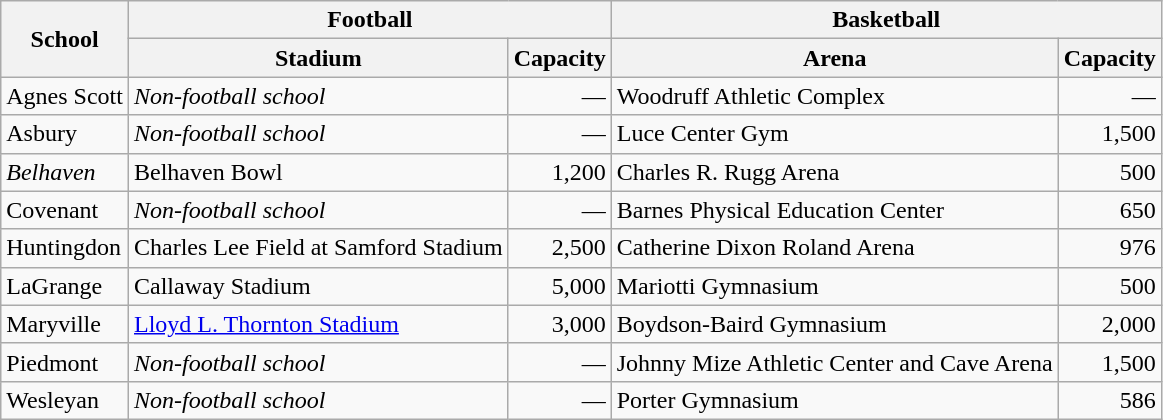<table class="wikitable sortable">
<tr>
<th rowspan=2>School</th>
<th colspan=2>Football</th>
<th colspan=2>Basketball</th>
</tr>
<tr>
<th>Stadium</th>
<th>Capacity</th>
<th>Arena</th>
<th>Capacity</th>
</tr>
<tr>
<td>Agnes Scott</td>
<td><em>Non-football school</em></td>
<td align=right>—</td>
<td>Woodruff Athletic Complex</td>
<td align=right>—</td>
</tr>
<tr>
<td>Asbury</td>
<td><em>Non-football school</em></td>
<td align=right>—</td>
<td>Luce Center Gym</td>
<td align=right>1,500</td>
</tr>
<tr>
<td><em>Belhaven</em></td>
<td>Belhaven Bowl</td>
<td align=right>1,200</td>
<td>Charles R. Rugg Arena</td>
<td align=right>500</td>
</tr>
<tr>
<td>Covenant</td>
<td><em>Non-football school</em></td>
<td align=right>—</td>
<td>Barnes Physical Education Center</td>
<td align=right>650</td>
</tr>
<tr>
<td>Huntingdon</td>
<td>Charles Lee Field at Samford Stadium</td>
<td align=right>2,500</td>
<td>Catherine Dixon Roland Arena</td>
<td align=right>976</td>
</tr>
<tr>
<td>LaGrange</td>
<td>Callaway Stadium</td>
<td align=right>5,000</td>
<td>Mariotti Gymnasium</td>
<td align=right>500</td>
</tr>
<tr>
<td>Maryville</td>
<td><a href='#'>Lloyd L. Thornton Stadium</a></td>
<td align=right>3,000</td>
<td>Boydson-Baird Gymnasium</td>
<td align=right>2,000</td>
</tr>
<tr>
<td>Piedmont</td>
<td><em>Non-football school</em></td>
<td align="right">—</td>
<td>Johnny Mize Athletic Center and Cave Arena</td>
<td align=right>1,500</td>
</tr>
<tr>
<td>Wesleyan</td>
<td><em>Non-football school</em></td>
<td align=right>—</td>
<td>Porter Gymnasium</td>
<td align=right>586</td>
</tr>
</table>
